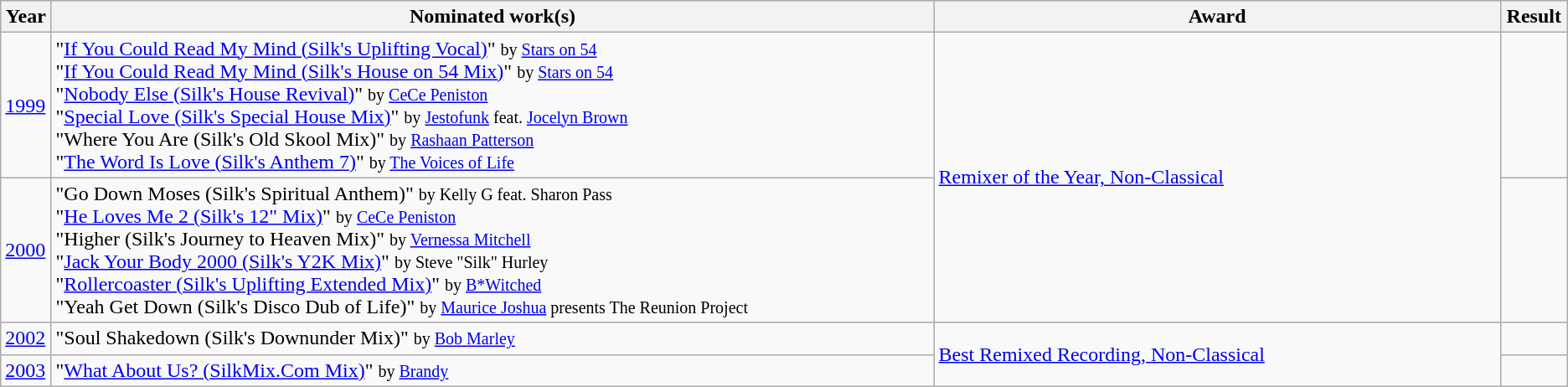<table class=wikitable>
<tr align=center bgcolor=lavender>
<th width=1%>Year</th>
<th width=53%>Nominated work(s)</th>
<th width=34%>Award</th>
<th width=3%>Result</th>
</tr>
<tr>
<td><a href='#'>1999</a></td>
<td>"<a href='#'>If You Could Read My Mind (Silk's Uplifting Vocal)</a>" <small>by <a href='#'>Stars on 54</a></small> <br>"<a href='#'>If You Could Read My Mind (Silk's House on 54 Mix)</a>" <small>by <a href='#'>Stars on 54</a></small> <br>"<a href='#'>Nobody Else (Silk's House Revival)</a>" <small>by <a href='#'>CeCe Peniston</a></small> <br>"<a href='#'>Special Love (Silk's Special House Mix)</a>" <small>by <a href='#'>Jestofunk</a> feat. <a href='#'>Jocelyn Brown</a></small> <br>"Where You Are (Silk's Old Skool Mix)" <small>by <a href='#'>Rashaan Patterson</a></small> <br>"<a href='#'>The Word Is Love (Silk's Anthem 7)</a>" <small>by <a href='#'>The Voices of Life</a></small></td>
<td rowspan="2"><a href='#'>Remixer of the Year, Non-Classical</a></td>
<td></td>
</tr>
<tr>
<td><a href='#'>2000</a></td>
<td>"Go Down Moses (Silk's Spiritual Anthem)" <small>by Kelly G feat. Sharon Pass</small> <br>"<a href='#'>He Loves Me 2 (Silk's 12" Mix)</a>" <small>by <a href='#'>CeCe Peniston</a></small> <br>"Higher (Silk's Journey to Heaven Mix)" <small>by <a href='#'>Vernessa Mitchell</a></small> <br>"<a href='#'>Jack Your Body 2000 (Silk's Y2K Mix)</a>" <small>by Steve "Silk" Hurley</small> <br>"<a href='#'>Rollercoaster (Silk's Uplifting Extended Mix)</a>" <small>by <a href='#'>B*Witched</a></small> <br>"Yeah Get Down (Silk's Disco Dub of Life)" <small>by <a href='#'>Maurice Joshua</a> presents The Reunion Project</small></td>
<td></td>
</tr>
<tr>
<td><a href='#'>2002</a></td>
<td>"Soul Shakedown (Silk's Downunder Mix)" <small>by <a href='#'>Bob Marley</a></small></td>
<td rowspan="2"><a href='#'>Best Remixed Recording, Non-Classical</a></td>
<td></td>
</tr>
<tr>
<td><a href='#'>2003</a></td>
<td>"<a href='#'>What About Us? (SilkMix.Com Mix)</a>" <small>by <a href='#'>Brandy</a></small></td>
<td></td>
</tr>
</table>
